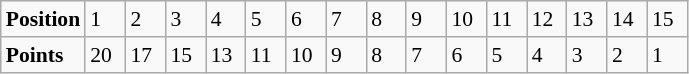<table class="wikitable" style="font-size: 90%;">
<tr>
<td><strong>Position</strong></td>
<td width=20>1</td>
<td width=20>2</td>
<td width=20>3</td>
<td width=20>4</td>
<td width=20>5</td>
<td width=20>6</td>
<td width=20>7</td>
<td width=20>8</td>
<td width=20>9</td>
<td width=20>10</td>
<td width=20>11</td>
<td width=20>12</td>
<td width=20>13</td>
<td width=20>14</td>
<td width=20>15</td>
</tr>
<tr>
<td><strong>Points</strong></td>
<td>20</td>
<td>17</td>
<td>15</td>
<td>13</td>
<td>11</td>
<td>10</td>
<td>9</td>
<td>8</td>
<td>7</td>
<td>6</td>
<td>5</td>
<td>4</td>
<td>3</td>
<td>2</td>
<td>1</td>
</tr>
</table>
